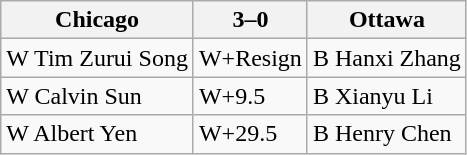<table class="wikitable">
<tr>
<th>Chicago</th>
<th>3–0</th>
<th>Ottawa</th>
</tr>
<tr>
<td>W Tim Zurui Song</td>
<td>W+Resign</td>
<td>B Hanxi Zhang</td>
</tr>
<tr>
<td>W Calvin Sun</td>
<td>W+9.5</td>
<td>B Xianyu Li</td>
</tr>
<tr>
<td>W Albert Yen</td>
<td>W+29.5</td>
<td>B Henry Chen</td>
</tr>
</table>
